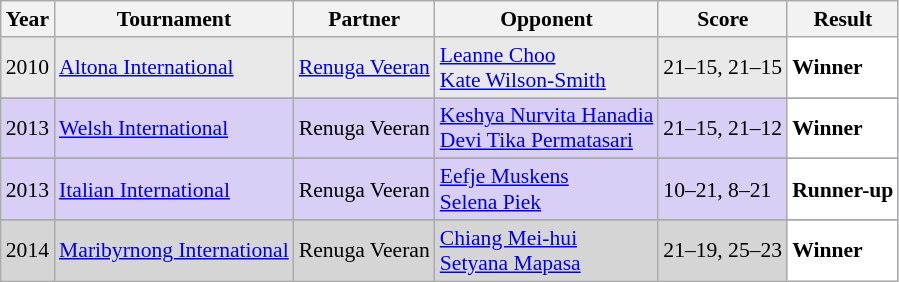<table class="sortable wikitable" style="font-size: 90%;">
<tr>
<th>Year</th>
<th>Tournament</th>
<th>Partner</th>
<th>Opponent</th>
<th>Score</th>
<th>Result</th>
</tr>
<tr style="background:#E9E9E9">
<td align="center">2010</td>
<td align="left"><a href='#'>Altona International</a></td>
<td align="left"> <a href='#'>Renuga Veeran</a></td>
<td align="left"> <a href='#'>Leanne Choo</a><br> <a href='#'>Kate Wilson-Smith</a></td>
<td align="left">21–15, 21–15</td>
<td style="text-align:left; background:white"> <strong>Winner</strong></td>
</tr>
<tr>
</tr>
<tr style="background:#D8CEF6">
<td align="center">2013</td>
<td align="left"><a href='#'>Welsh International</a></td>
<td align="left"> Renuga Veeran</td>
<td align="left"> <a href='#'>Keshya Nurvita Hanadia</a><br> <a href='#'>Devi Tika Permatasari</a></td>
<td align="left">21–15, 21–12</td>
<td style="text-align:left; background:white"> <strong>Winner</strong></td>
</tr>
<tr>
</tr>
<tr style="background:#D8CEF6">
<td align="center">2013</td>
<td align="left"><a href='#'>Italian International</a></td>
<td align="left"> Renuga Veeran</td>
<td align="left"> <a href='#'>Eefje Muskens</a><br> <a href='#'>Selena Piek</a></td>
<td align="left">10–21, 8–21</td>
<td style="text-align:left; background:white"> <strong>Runner-up</strong></td>
</tr>
<tr>
</tr>
<tr style="background:#D5D5D5">
<td align="center">2014</td>
<td align="left"><a href='#'>Maribyrnong International</a></td>
<td align="left"> Renuga Veeran</td>
<td align="left"> <a href='#'>Chiang Mei-hui</a><br> <a href='#'>Setyana Mapasa</a></td>
<td align="left">21–19, 25–23</td>
<td style="text-align:left; background:white"> <strong>Winner</strong></td>
</tr>
</table>
